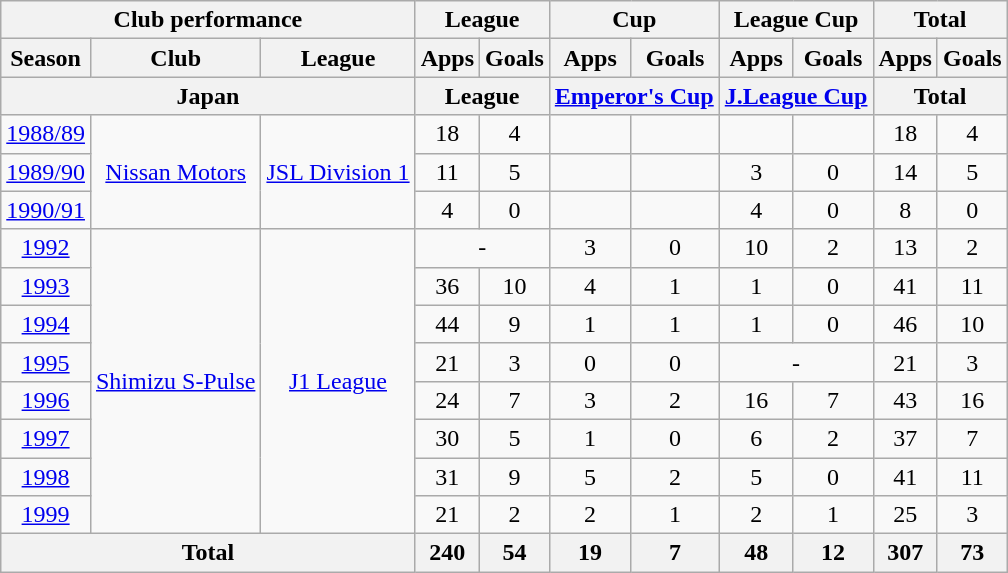<table class="wikitable" style="text-align:center;">
<tr>
<th colspan=3>Club performance</th>
<th colspan=2>League</th>
<th colspan=2>Cup</th>
<th colspan=2>League Cup</th>
<th colspan=2>Total</th>
</tr>
<tr>
<th>Season</th>
<th>Club</th>
<th>League</th>
<th>Apps</th>
<th>Goals</th>
<th>Apps</th>
<th>Goals</th>
<th>Apps</th>
<th>Goals</th>
<th>Apps</th>
<th>Goals</th>
</tr>
<tr>
<th colspan=3>Japan</th>
<th colspan=2>League</th>
<th colspan=2><a href='#'>Emperor's Cup</a></th>
<th colspan=2><a href='#'>J.League Cup</a></th>
<th colspan=2>Total</th>
</tr>
<tr>
<td><a href='#'>1988/89</a></td>
<td rowspan="3"><a href='#'>Nissan Motors</a></td>
<td rowspan="3"><a href='#'>JSL Division 1</a></td>
<td>18</td>
<td>4</td>
<td></td>
<td></td>
<td></td>
<td></td>
<td>18</td>
<td>4</td>
</tr>
<tr>
<td><a href='#'>1989/90</a></td>
<td>11</td>
<td>5</td>
<td></td>
<td></td>
<td>3</td>
<td>0</td>
<td>14</td>
<td>5</td>
</tr>
<tr>
<td><a href='#'>1990/91</a></td>
<td>4</td>
<td>0</td>
<td></td>
<td></td>
<td>4</td>
<td>0</td>
<td>8</td>
<td>0</td>
</tr>
<tr>
<td><a href='#'>1992</a></td>
<td rowspan="8"><a href='#'>Shimizu S-Pulse</a></td>
<td rowspan="8"><a href='#'>J1 League</a></td>
<td colspan="2">-</td>
<td>3</td>
<td>0</td>
<td>10</td>
<td>2</td>
<td>13</td>
<td>2</td>
</tr>
<tr>
<td><a href='#'>1993</a></td>
<td>36</td>
<td>10</td>
<td>4</td>
<td>1</td>
<td>1</td>
<td>0</td>
<td>41</td>
<td>11</td>
</tr>
<tr>
<td><a href='#'>1994</a></td>
<td>44</td>
<td>9</td>
<td>1</td>
<td>1</td>
<td>1</td>
<td>0</td>
<td>46</td>
<td>10</td>
</tr>
<tr>
<td><a href='#'>1995</a></td>
<td>21</td>
<td>3</td>
<td>0</td>
<td>0</td>
<td colspan="2">-</td>
<td>21</td>
<td>3</td>
</tr>
<tr>
<td><a href='#'>1996</a></td>
<td>24</td>
<td>7</td>
<td>3</td>
<td>2</td>
<td>16</td>
<td>7</td>
<td>43</td>
<td>16</td>
</tr>
<tr>
<td><a href='#'>1997</a></td>
<td>30</td>
<td>5</td>
<td>1</td>
<td>0</td>
<td>6</td>
<td>2</td>
<td>37</td>
<td>7</td>
</tr>
<tr>
<td><a href='#'>1998</a></td>
<td>31</td>
<td>9</td>
<td>5</td>
<td>2</td>
<td>5</td>
<td>0</td>
<td>41</td>
<td>11</td>
</tr>
<tr>
<td><a href='#'>1999</a></td>
<td>21</td>
<td>2</td>
<td>2</td>
<td>1</td>
<td>2</td>
<td>1</td>
<td>25</td>
<td>3</td>
</tr>
<tr>
<th colspan=3>Total</th>
<th>240</th>
<th>54</th>
<th>19</th>
<th>7</th>
<th>48</th>
<th>12</th>
<th>307</th>
<th>73</th>
</tr>
</table>
